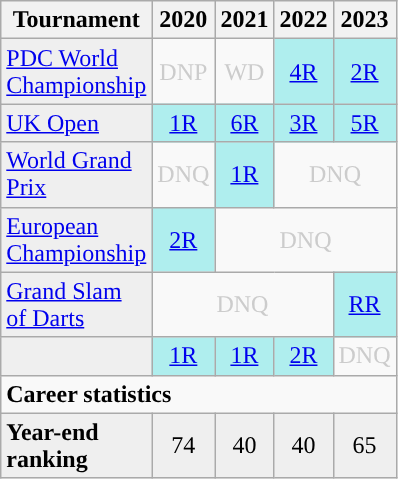<table class="wikitable" style="width:20%; margin:0">
<tr>
<th>Tournament</th>
<th>2020</th>
<th>2021</th>
<th>2022</th>
<th>2023</th>
</tr>
<tr>
<td style="background:#efefef;"><a href='#'>PDC World Championship</a></td>
<td style="text-align:center; color:#ccc;">DNP</td>
<td style="text-align:center; color:#ccc;">WD</td>
<td style="text-align:center; background:#afeeee;"><a href='#'>4R</a></td>
<td style="text-align:center; background:#afeeee;"><a href='#'>2R</a></td>
</tr>
<tr>
<td style="background:#efefef;"><a href='#'>UK Open</a></td>
<td style="text-align:center; background:#afeeee;"><a href='#'>1R</a></td>
<td style="text-align:center; background:#afeeee;"><a href='#'>6R</a></td>
<td style="text-align:center; background:#afeeee;"><a href='#'>3R</a></td>
<td style="text-align:center; background:#afeeee;"><a href='#'>5R</a></td>
</tr>
<tr>
<td style="background:#efefef;"><a href='#'>World Grand Prix</a></td>
<td style="text-align:center; color:#ccc;">DNQ</td>
<td style="text-align:center; background:#afeeee;"><a href='#'>1R</a></td>
<td colspan="2" style="text-align:center; color:#ccc;">DNQ</td>
</tr>
<tr>
<td style="background:#efefef;"><a href='#'>European Championship</a></td>
<td style="text-align:center; background:#afeeee;"><a href='#'>2R</a></td>
<td colspan="3" style="text-align:center; color:#ccc;">DNQ</td>
</tr>
<tr>
<td style="background:#efefef;"><a href='#'>Grand Slam of Darts</a></td>
<td colspan="3" style="text-align:center; color:#ccc;">DNQ</td>
<td style="text-align:center; background:#afeeee;"><a href='#'>RR</a></td>
</tr>
<tr>
<td style="background:#efefef;"></td>
<td style="text-align:center; background:#afeeee;"><a href='#'>1R</a></td>
<td style="text-align:center; background:#afeeee;"><a href='#'>1R</a></td>
<td style="text-align:center; background:#afeeee;"><a href='#'>2R</a></td>
<td style="text-align:center; color:#ccc;">DNQ</td>
</tr>
<tr>
<td colspan="5" align="left"><strong>Career statistics</strong></td>
</tr>
<tr bgcolor="efefef">
<td align="left"><strong>Year-end ranking</strong></td>
<td style="text-align:center;">74</td>
<td style="text-align:center;">40</td>
<td style="text-align:center;">40</td>
<td style="text-align:center;">65</td>
</tr>
</table>
